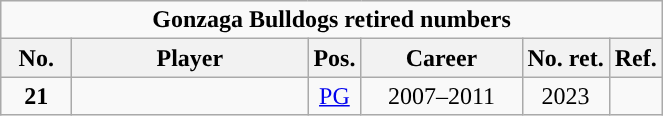<table class="wikitable sortable" style="text-align:center">
<tr>
<td colspan=6><strong>Gonzaga Bulldogs retired numbers</strong></td>
</tr>
<tr>
<th width=40px>No.</th>
<th width=150px>Player</th>
<th width=px>Pos.</th>
<th width=100px>Career</th>
<th width=px>No. ret.</th>
<th width=px>Ref.</th>
</tr>
<tr>
<td><strong>21</strong></td>
<td></td>
<td><a href='#'>PG</a></td>
<td>2007–2011</td>
<td>2023</td>
<td></td>
</tr>
</table>
